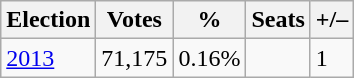<table class="wikitable">
<tr>
<th><strong>Election</strong></th>
<th><strong>Votes</strong></th>
<th><strong>%</strong></th>
<th><strong>Seats</strong></th>
<th>+/–</th>
</tr>
<tr>
<td><a href='#'>2013</a></td>
<td>71,175</td>
<td>0.16%</td>
<td></td>
<td> 1</td>
</tr>
</table>
